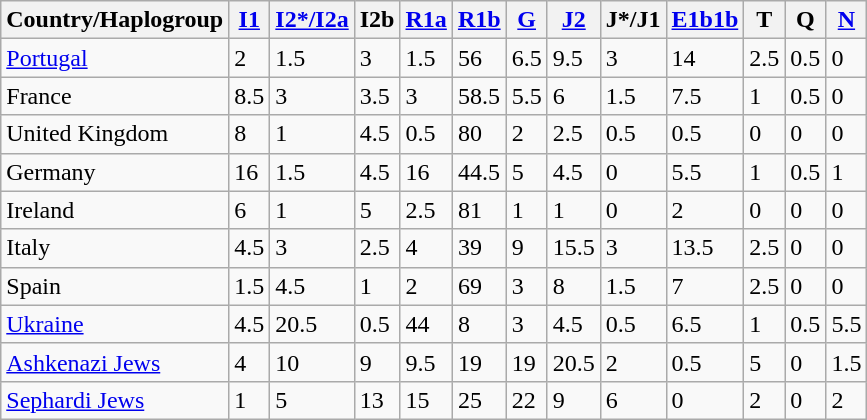<table class="wikitable sortable">
<tr>
<th>Country/Haplogroup</th>
<th><a href='#'>I1</a></th>
<th><a href='#'>I2*/I2a</a></th>
<th>I2b</th>
<th><a href='#'>R1a</a></th>
<th><a href='#'>R1b</a></th>
<th><a href='#'>G</a></th>
<th><a href='#'>J2</a></th>
<th>J*/J1</th>
<th><a href='#'>E1b1b</a></th>
<th>T</th>
<th>Q</th>
<th><a href='#'>N</a></th>
</tr>
<tr>
<td><a href='#'>Portugal</a></td>
<td>2</td>
<td>1.5</td>
<td>3</td>
<td>1.5</td>
<td>56</td>
<td>6.5</td>
<td>9.5</td>
<td>3</td>
<td>14</td>
<td>2.5</td>
<td>0.5</td>
<td>0</td>
</tr>
<tr>
<td>France</td>
<td>8.5</td>
<td>3</td>
<td>3.5</td>
<td>3</td>
<td>58.5</td>
<td>5.5</td>
<td>6</td>
<td>1.5</td>
<td>7.5</td>
<td>1</td>
<td>0.5</td>
<td>0</td>
</tr>
<tr>
<td>United Kingdom</td>
<td>8</td>
<td>1</td>
<td>4.5</td>
<td>0.5</td>
<td>80</td>
<td>2</td>
<td>2.5</td>
<td>0.5</td>
<td>0.5</td>
<td>0</td>
<td>0</td>
<td>0</td>
</tr>
<tr>
<td>Germany</td>
<td>16</td>
<td>1.5</td>
<td>4.5</td>
<td>16</td>
<td>44.5</td>
<td>5</td>
<td>4.5</td>
<td>0</td>
<td>5.5</td>
<td>1</td>
<td>0.5</td>
<td>1</td>
</tr>
<tr>
<td>Ireland</td>
<td>6</td>
<td>1</td>
<td>5</td>
<td>2.5</td>
<td>81</td>
<td>1</td>
<td>1</td>
<td>0</td>
<td>2</td>
<td>0</td>
<td>0</td>
<td>0</td>
</tr>
<tr>
<td>Italy</td>
<td>4.5</td>
<td>3</td>
<td>2.5</td>
<td>4</td>
<td>39</td>
<td>9</td>
<td>15.5</td>
<td>3</td>
<td>13.5</td>
<td>2.5</td>
<td>0</td>
<td>0</td>
</tr>
<tr>
<td>Spain</td>
<td>1.5</td>
<td>4.5</td>
<td>1</td>
<td>2</td>
<td>69</td>
<td>3</td>
<td>8</td>
<td>1.5</td>
<td>7</td>
<td>2.5</td>
<td>0</td>
<td>0</td>
</tr>
<tr>
<td><a href='#'>Ukraine</a></td>
<td>4.5</td>
<td>20.5</td>
<td>0.5</td>
<td>44</td>
<td>8</td>
<td>3</td>
<td>4.5</td>
<td>0.5</td>
<td>6.5</td>
<td>1</td>
<td>0.5</td>
<td>5.5</td>
</tr>
<tr>
<td><a href='#'>Ashkenazi Jews</a></td>
<td>4</td>
<td>10</td>
<td>9</td>
<td>9.5</td>
<td>19</td>
<td>19</td>
<td>20.5</td>
<td>2</td>
<td>0.5</td>
<td>5</td>
<td>0</td>
<td>1.5</td>
</tr>
<tr>
<td><a href='#'>Sephardi Jews</a></td>
<td>1</td>
<td>5</td>
<td>13</td>
<td>15</td>
<td>25</td>
<td>22</td>
<td>9</td>
<td>6</td>
<td>0</td>
<td>2</td>
<td>0</td>
<td>2</td>
</tr>
</table>
